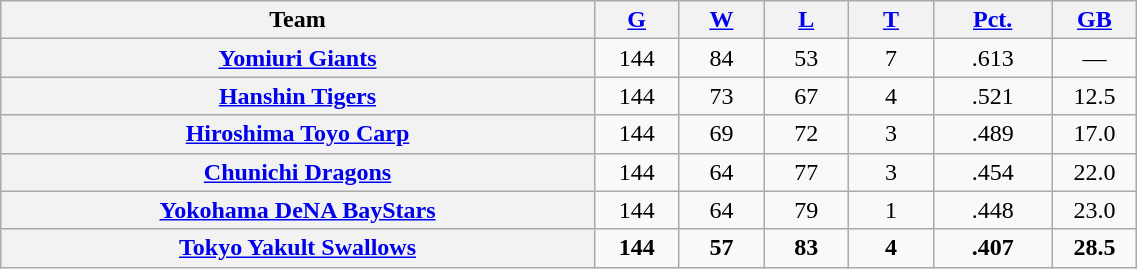<table class="wikitable plainrowheaders" width="60%" style="text-align:center;">
<tr>
<th width="35%" scope="col">Team</th>
<th width="5%" scope="col"><a href='#'>G</a></th>
<th width="5%" scope="col"><a href='#'>W</a></th>
<th width="5%" scope="col"><a href='#'>L</a></th>
<th width="5%" scope="col"><a href='#'>T</a></th>
<th width="7%" scope="col"><a href='#'>Pct.</a></th>
<th width="5%" scope="col"><a href='#'>GB</a></th>
</tr>
<tr>
<th scope="row" style="text-align:center;"><a href='#'>Yomiuri Giants</a></th>
<td>144</td>
<td>84</td>
<td>53</td>
<td>7</td>
<td>.613</td>
<td>—</td>
</tr>
<tr>
<th scope="row" style="text-align:center;"><a href='#'>Hanshin Tigers</a></th>
<td>144</td>
<td>73</td>
<td>67</td>
<td>4</td>
<td>.521</td>
<td>12.5</td>
</tr>
<tr>
<th scope="row" style="text-align:center;"><a href='#'>Hiroshima Toyo Carp</a></th>
<td>144</td>
<td>69</td>
<td>72</td>
<td>3</td>
<td>.489</td>
<td>17.0</td>
</tr>
<tr>
<th scope="row" style="text-align:center;"><a href='#'>Chunichi Dragons</a></th>
<td>144</td>
<td>64</td>
<td>77</td>
<td>3</td>
<td>.454</td>
<td>22.0</td>
</tr>
<tr>
<th scope="row" style="text-align:center;"><a href='#'>Yokohama DeNA BayStars</a></th>
<td>144</td>
<td>64</td>
<td>79</td>
<td>1</td>
<td>.448</td>
<td>23.0</td>
</tr>
<tr>
<th scope="row" style="text-align:center;"><strong><a href='#'>Tokyo Yakult Swallows</a></strong></th>
<td><strong>144</strong></td>
<td><strong>57</strong></td>
<td><strong>83</strong></td>
<td><strong>4</strong></td>
<td><strong>.407</strong></td>
<td><strong>28.5</strong></td>
</tr>
</table>
